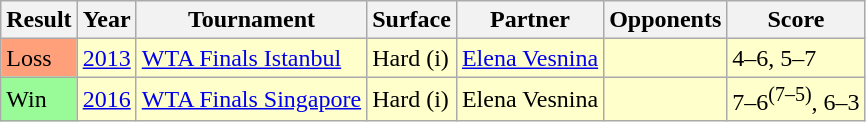<table class="sortable wikitable">
<tr>
<th>Result</th>
<th>Year</th>
<th>Tournament</th>
<th>Surface</th>
<th>Partner</th>
<th>Opponents</th>
<th class=unsortable>Score</th>
</tr>
<tr bgcolor=FFFFCC>
<td bgcolor=ffa07a>Loss</td>
<td><a href='#'>2013</a></td>
<td><a href='#'>WTA Finals Istanbul</a></td>
<td>Hard (i)</td>
<td> <a href='#'>Elena Vesnina</a></td>
<td></td>
<td>4–6, 5–7</td>
</tr>
<tr bgcolor=FFFFCC>
<td bgcolor=98fb98>Win</td>
<td><a href='#'>2016</a></td>
<td><a href='#'>WTA Finals Singapore</a></td>
<td>Hard (i)</td>
<td> Elena Vesnina</td>
<td></td>
<td>7–6<sup>(7–5)</sup>, 6–3</td>
</tr>
</table>
